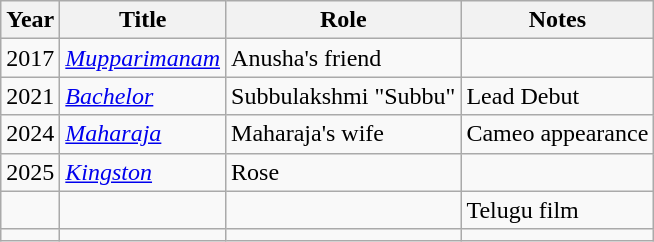<table class="wikitable sortable">
<tr>
<th>Year</th>
<th>Title</th>
<th>Role</th>
<th class ="unsortable">Notes</th>
</tr>
<tr>
<td>2017</td>
<td><em><a href='#'>Mupparimanam</a></em></td>
<td>Anusha's friend</td>
<td></td>
</tr>
<tr>
<td>2021</td>
<td><em><a href='#'>Bachelor</a></em></td>
<td>Subbulakshmi "Subbu"</td>
<td>Lead Debut </td>
</tr>
<tr>
<td>2024</td>
<td><em><a href='#'>Maharaja</a></em></td>
<td>Maharaja's wife</td>
<td>Cameo appearance</td>
</tr>
<tr>
<td>2025</td>
<td><a href='#'><em>Kingston</em></a></td>
<td>Rose</td>
<td></td>
</tr>
<tr>
<td></td>
<td></td>
<td></td>
<td>Telugu film</td>
</tr>
<tr>
<td></td>
<td></td>
<td></td>
<td></td>
</tr>
</table>
